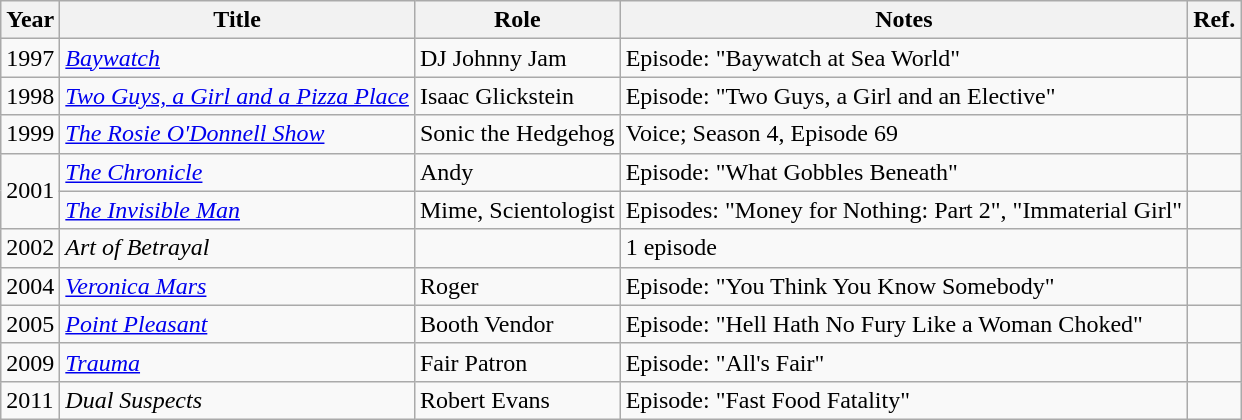<table class="wikitable sortable">
<tr>
<th>Year</th>
<th>Title</th>
<th>Role</th>
<th>Notes</th>
<th>Ref.</th>
</tr>
<tr>
<td>1997</td>
<td><em><a href='#'>Baywatch</a></em></td>
<td>DJ Johnny Jam</td>
<td>Episode: "Baywatch at Sea World"</td>
<td></td>
</tr>
<tr>
<td>1998</td>
<td><em><a href='#'>Two Guys, a Girl and a Pizza Place</a></em></td>
<td>Isaac Glickstein</td>
<td>Episode: "Two Guys, a Girl and an Elective"</td>
<td></td>
</tr>
<tr>
<td>1999</td>
<td><em><a href='#'>The Rosie O'Donnell Show</a></em></td>
<td>Sonic the Hedgehog</td>
<td>Voice; Season 4, Episode 69</td>
<td></td>
</tr>
<tr>
<td rowspan="2">2001</td>
<td><em><a href='#'>The Chronicle</a></em></td>
<td>Andy</td>
<td>Episode: "What Gobbles Beneath"</td>
<td></td>
</tr>
<tr>
<td><em><a href='#'>The Invisible Man</a></em></td>
<td>Mime, Scientologist</td>
<td>Episodes: "Money for Nothing: Part 2", "Immaterial Girl"</td>
<td></td>
</tr>
<tr>
<td>2002</td>
<td><em>Art of Betrayal</em></td>
<td></td>
<td>1 episode</td>
<td></td>
</tr>
<tr>
<td>2004</td>
<td><em><a href='#'>Veronica Mars</a></em></td>
<td>Roger</td>
<td>Episode: "You Think You Know Somebody"</td>
<td></td>
</tr>
<tr>
<td>2005</td>
<td><em><a href='#'>Point Pleasant</a></em></td>
<td>Booth Vendor</td>
<td>Episode: "Hell Hath No Fury Like a Woman Choked"</td>
<td></td>
</tr>
<tr>
<td>2009</td>
<td><em><a href='#'>Trauma</a></em></td>
<td>Fair Patron</td>
<td>Episode: "All's Fair"</td>
<td></td>
</tr>
<tr>
<td>2011</td>
<td><em>Dual Suspects</em></td>
<td>Robert Evans</td>
<td>Episode: "Fast Food Fatality"</td>
<td></td>
</tr>
</table>
